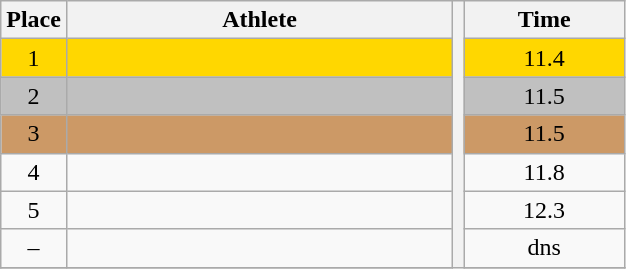<table class="wikitable" style="text-align:center">
<tr>
<th>Place</th>
<th width=250>Athlete</th>
<th rowspan=27></th>
<th width=100>Time</th>
</tr>
<tr bgcolor=gold>
<td>1</td>
<td align=left></td>
<td>11.4</td>
</tr>
<tr bgcolor=silver>
<td>2</td>
<td align=left></td>
<td>11.5</td>
</tr>
<tr bgcolor=cc9966>
<td>3</td>
<td align=left></td>
<td>11.5</td>
</tr>
<tr>
<td>4</td>
<td align=left></td>
<td>11.8</td>
</tr>
<tr>
<td>5</td>
<td align=left></td>
<td>12.3</td>
</tr>
<tr>
<td>–</td>
<td align=left></td>
<td>dns</td>
</tr>
<tr>
</tr>
</table>
